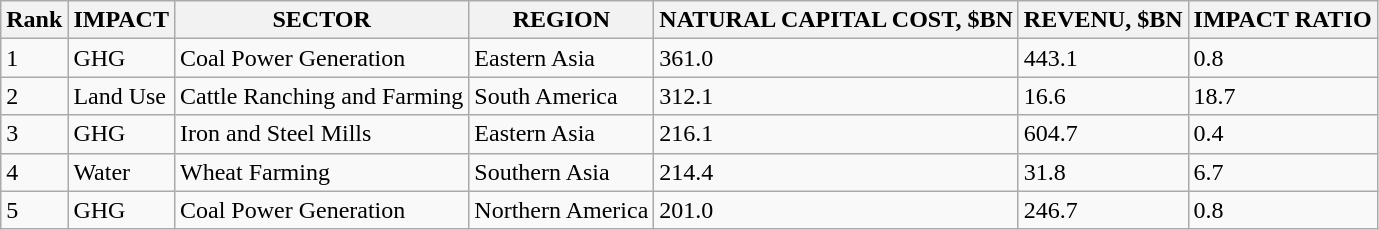<table class="wikitable">
<tr>
<th>Rank</th>
<th>IMPACT</th>
<th>SECTOR</th>
<th>REGION</th>
<th>NATURAL CAPITAL COST, $BN</th>
<th>REVENU, $BN</th>
<th>IMPACT RATIO</th>
</tr>
<tr>
<td>1</td>
<td>GHG</td>
<td>Coal Power Generation</td>
<td>Eastern Asia</td>
<td>361.0</td>
<td>443.1</td>
<td>0.8</td>
</tr>
<tr>
<td>2</td>
<td>Land Use</td>
<td>Cattle Ranching and Farming</td>
<td>South America</td>
<td>312.1</td>
<td>16.6</td>
<td>18.7</td>
</tr>
<tr>
<td>3</td>
<td>GHG</td>
<td>Iron and Steel Mills</td>
<td>Eastern Asia</td>
<td>216.1</td>
<td>604.7</td>
<td>0.4</td>
</tr>
<tr>
<td>4</td>
<td>Water</td>
<td>Wheat Farming</td>
<td>Southern Asia</td>
<td>214.4</td>
<td>31.8</td>
<td>6.7</td>
</tr>
<tr>
<td>5</td>
<td>GHG</td>
<td>Coal Power Generation</td>
<td>Northern America</td>
<td>201.0</td>
<td>246.7</td>
<td>0.8</td>
</tr>
</table>
